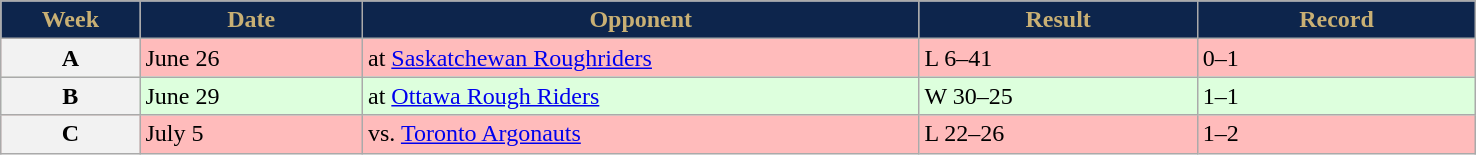<table class="wikitable sortable">
<tr>
<th style="background:#0d254c;color:#c9b074;"  width="5%">Week</th>
<th style="background:#0d254c;color:#c9b074;"  width="8%">Date</th>
<th style="background:#0d254c;color:#c9b074;"  width="20%">Opponent</th>
<th style="background:#0d254c;color:#c9b074;"  width="10%">Result</th>
<th style="background:#0d254c;color:#c9b074;"  width="10%">Record</th>
</tr>
<tr style="background:#ffbbbb">
<th>A</th>
<td>June 26</td>
<td>at <a href='#'>Saskatchewan Roughriders</a></td>
<td>L 6–41</td>
<td>0–1</td>
</tr>
<tr style="background:#ddffdd">
<th>B</th>
<td>June 29</td>
<td>at <a href='#'>Ottawa Rough Riders</a></td>
<td>W 30–25</td>
<td>1–1</td>
</tr>
<tr style="background:#ffbbbb">
<th>C</th>
<td>July 5</td>
<td>vs. <a href='#'>Toronto Argonauts</a></td>
<td>L 22–26</td>
<td>1–2</td>
</tr>
</table>
